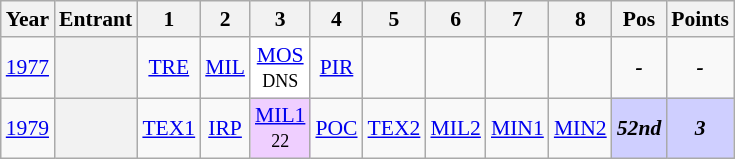<table class="wikitable" style="text-align:center; font-size:90%">
<tr>
<th>Year</th>
<th>Entrant</th>
<th>1</th>
<th>2</th>
<th>3</th>
<th>4</th>
<th>5</th>
<th>6</th>
<th>7</th>
<th>8</th>
<th>Pos</th>
<th>Points</th>
</tr>
<tr>
<td><a href='#'>1977</a></td>
<th></th>
<td><a href='#'>TRE</a></td>
<td><a href='#'>MIL</a></td>
<td style="background:#FFFFFF;"><a href='#'>MOS</a><br><small>DNS</small></td>
<td><a href='#'>PIR</a></td>
<td></td>
<td></td>
<td></td>
<td></td>
<td><strong><em>-</em></strong></td>
<td><strong><em>-</em></strong></td>
</tr>
<tr>
<td><a href='#'>1979</a></td>
<th></th>
<td><a href='#'>TEX1</a></td>
<td><a href='#'>IRP</a></td>
<td style="background:#EFCFFF;"><a href='#'>MIL1</a><br><small>22</small></td>
<td><a href='#'>POC</a></td>
<td><a href='#'>TEX2</a></td>
<td><a href='#'>MIL2</a></td>
<td><a href='#'>MIN1</a></td>
<td><a href='#'>MIN2</a></td>
<td style="background:#CFCFFF;"><strong><em>52nd</em></strong></td>
<td style="background:#CFCFFF;"><strong><em>3</em></strong></td>
</tr>
</table>
